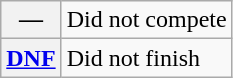<table class="wikitable">
<tr>
<th scope="row">—</th>
<td>Did not compete</td>
</tr>
<tr>
<th scope="row"><a href='#'>DNF</a></th>
<td>Did not finish</td>
</tr>
</table>
